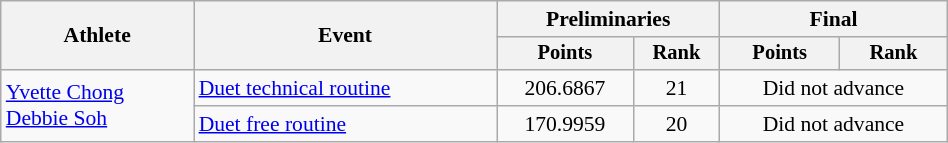<table class="wikitable" style="text-align:center; font-size:90%; width:50%;">
<tr>
<th rowspan="2">Athlete</th>
<th rowspan="2">Event</th>
<th colspan="2">Preliminaries</th>
<th colspan="2">Final</th>
</tr>
<tr style="font-size:95%">
<th>Points</th>
<th>Rank</th>
<th>Points</th>
<th>Rank</th>
</tr>
<tr>
<td align=left rowspan=2><a href='#'>Yvette Chong</a><br><a href='#'>Debbie Soh</a></td>
<td align=left><a href='#'>Duet technical routine</a></td>
<td>206.6867</td>
<td>21</td>
<td colspan=2>Did not advance</td>
</tr>
<tr>
<td align=left><a href='#'>Duet free routine</a></td>
<td>170.9959</td>
<td>20</td>
<td colspan=2>Did not advance</td>
</tr>
</table>
